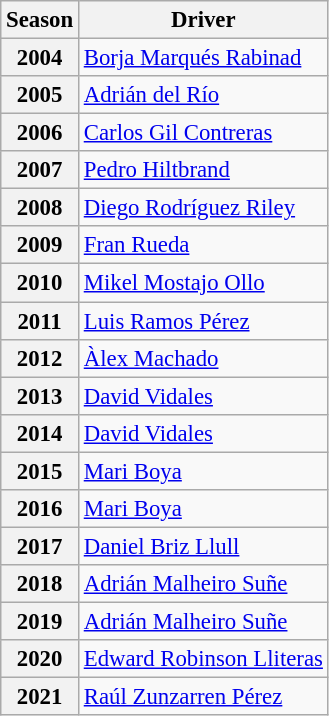<table class="wikitable" style="font-size: 95%;">
<tr>
<th>Season</th>
<th>Driver</th>
</tr>
<tr>
<th>2004</th>
<td> <a href='#'>Borja Marqués Rabinad</a></td>
</tr>
<tr>
<th>2005</th>
<td> <a href='#'>Adrián del Río</a></td>
</tr>
<tr>
<th>2006</th>
<td> <a href='#'>Carlos Gil Contreras</a></td>
</tr>
<tr>
<th>2007</th>
<td> <a href='#'>Pedro Hiltbrand</a></td>
</tr>
<tr>
<th>2008</th>
<td> <a href='#'>Diego Rodríguez Riley</a></td>
</tr>
<tr>
<th>2009</th>
<td> <a href='#'>Fran Rueda</a></td>
</tr>
<tr>
<th>2010</th>
<td> <a href='#'>Mikel Mostajo Ollo</a></td>
</tr>
<tr>
<th>2011</th>
<td> <a href='#'>Luis Ramos Pérez</a></td>
</tr>
<tr>
<th>2012</th>
<td> <a href='#'>Àlex Machado</a></td>
</tr>
<tr>
<th>2013</th>
<td> <a href='#'>David Vidales</a></td>
</tr>
<tr>
<th>2014</th>
<td> <a href='#'>David Vidales</a></td>
</tr>
<tr>
<th>2015</th>
<td> <a href='#'>Mari Boya</a></td>
</tr>
<tr>
<th>2016</th>
<td> <a href='#'>Mari Boya</a></td>
</tr>
<tr>
<th>2017</th>
<td> <a href='#'>Daniel Briz Llull</a></td>
</tr>
<tr>
<th>2018</th>
<td> <a href='#'>Adrián Malheiro Suñe</a></td>
</tr>
<tr>
<th>2019</th>
<td> <a href='#'>Adrián Malheiro Suñe</a></td>
</tr>
<tr>
<th>2020</th>
<td> <a href='#'>Edward Robinson Lliteras</a></td>
</tr>
<tr>
<th>2021</th>
<td> <a href='#'>Raúl Zunzarren Pérez</a></td>
</tr>
</table>
